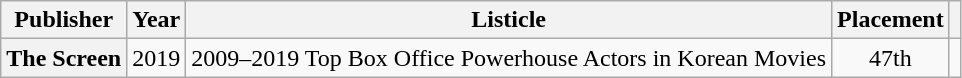<table class="wikitable plainrowheaders sortable">
<tr>
<th scope="col">Publisher</th>
<th scope="col">Year</th>
<th scope="col">Listicle</th>
<th scope="col">Placement</th>
<th scope="col" class="unsortable"></th>
</tr>
<tr>
<th scope="row">The Screen</th>
<td>2019</td>
<td>2009–2019 Top Box Office Powerhouse Actors in Korean Movies</td>
<td style="text-align:center">47th</td>
<td style="text-align:center"></td>
</tr>
</table>
